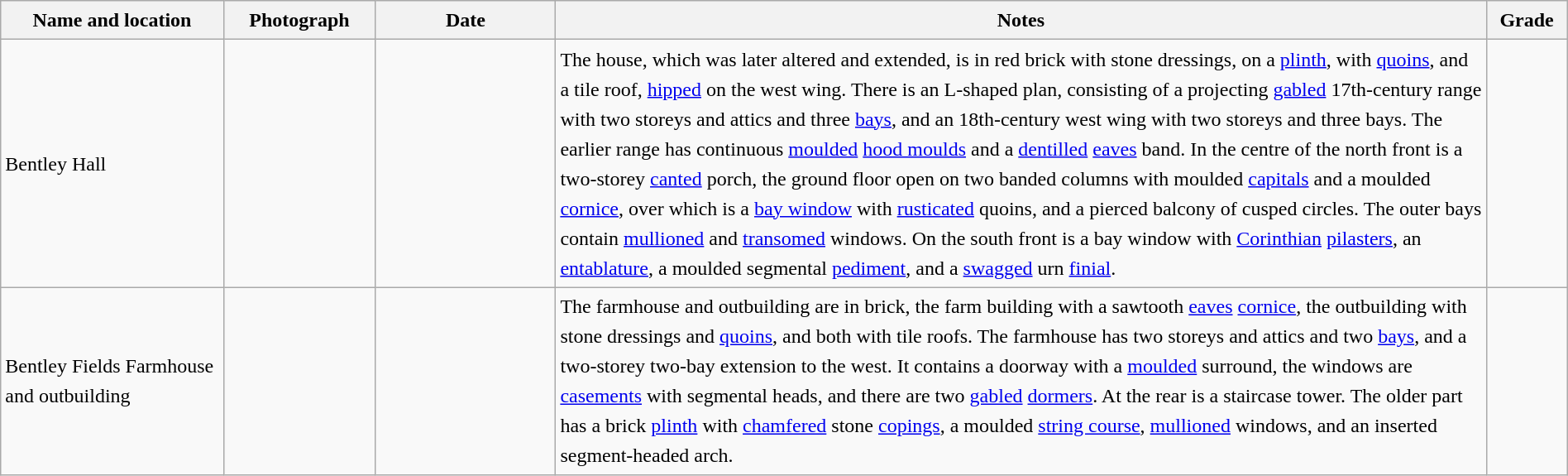<table class="wikitable sortable plainrowheaders" style="width:100%; border:0; text-align:left; line-height:150%;">
<tr>
<th scope="col"  style="width:150px">Name and location</th>
<th scope="col"  style="width:100px" class="unsortable">Photograph</th>
<th scope="col"  style="width:120px">Date</th>
<th scope="col"  style="width:650px" class="unsortable">Notes</th>
<th scope="col"  style="width:50px">Grade</th>
</tr>
<tr>
<td>Bentley Hall<br><small></small></td>
<td></td>
<td align="center"></td>
<td>The house, which was later altered and extended, is in red brick with stone dressings, on a <a href='#'>plinth</a>, with <a href='#'>quoins</a>, and a tile roof, <a href='#'>hipped</a> on the west wing.  There is an L-shaped plan, consisting of a projecting <a href='#'>gabled</a> 17th-century range with two storeys and attics and three <a href='#'>bays</a>, and an 18th-century west wing with two storeys and three bays.  The earlier range has continuous <a href='#'>moulded</a> <a href='#'>hood moulds</a> and a <a href='#'>dentilled</a> <a href='#'>eaves</a> band.  In the centre of the north front is a two-storey <a href='#'>canted</a> porch, the ground floor open on two banded columns with moulded <a href='#'>capitals</a> and a moulded <a href='#'>cornice</a>, over which is a <a href='#'>bay window</a> with <a href='#'>rusticated</a> quoins, and a pierced balcony of cusped circles.  The outer bays contain <a href='#'>mullioned</a> and <a href='#'>transomed</a> windows.  On the south front is a bay window with <a href='#'>Corinthian</a> <a href='#'>pilasters</a>, an <a href='#'>entablature</a>, a moulded segmental <a href='#'>pediment</a>, and a <a href='#'>swagged</a> urn <a href='#'>finial</a>.</td>
<td align="center" ></td>
</tr>
<tr>
<td>Bentley Fields Farmhouse and outbuilding<br><small></small></td>
<td></td>
<td align="center"></td>
<td>The farmhouse and outbuilding are in brick, the farm building with a sawtooth <a href='#'>eaves</a> <a href='#'>cornice</a>, the outbuilding with stone dressings and <a href='#'>quoins</a>, and both with tile roofs.  The farmhouse has two storeys and attics and two <a href='#'>bays</a>, and a two-storey two-bay extension to the west.  It contains a doorway with a <a href='#'>moulded</a> surround, the windows are <a href='#'>casements</a> with segmental heads, and there are two <a href='#'>gabled</a> <a href='#'>dormers</a>.  At the rear is a staircase tower.  The older part has a brick <a href='#'>plinth</a> with <a href='#'>chamfered</a> stone <a href='#'>copings</a>, a moulded <a href='#'>string course</a>, <a href='#'>mullioned</a> windows, and an inserted segment-headed arch.</td>
<td align="center" ></td>
</tr>
<tr>
</tr>
</table>
